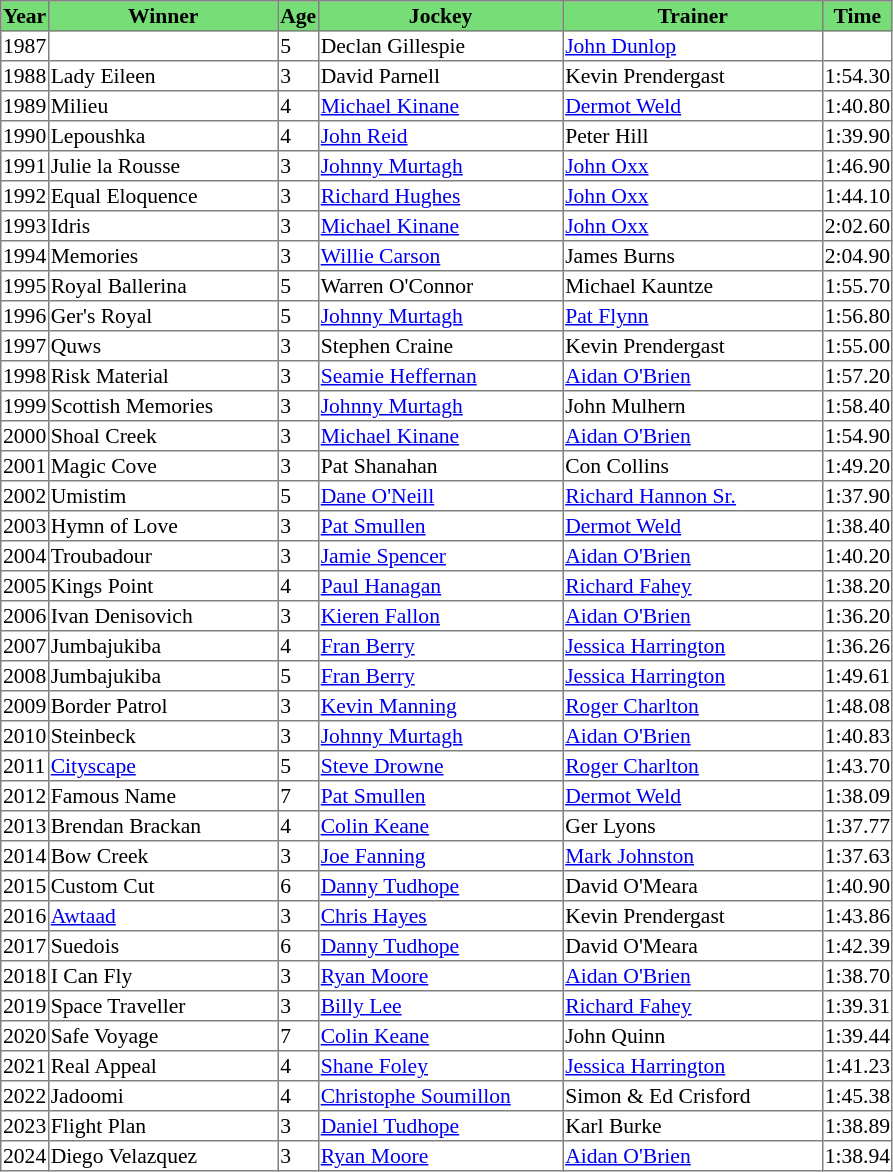<table class = "sortable" | border="1" style="border-collapse: collapse; font-size:90%">
<tr bgcolor="#77dd77" align="center">
<th>Year</th>
<th>Winner</th>
<th>Age</th>
<th>Jockey</th>
<th>Trainer</th>
<th>Time</th>
</tr>
<tr>
<td>1987</td>
<td width=150px></td>
<td>5</td>
<td width=160px>Declan Gillespie</td>
<td width=170px><a href='#'>John Dunlop</a></td>
<td></td>
</tr>
<tr>
<td>1988</td>
<td>Lady Eileen</td>
<td>3</td>
<td>David Parnell</td>
<td>Kevin Prendergast</td>
<td>1:54.30</td>
</tr>
<tr>
<td>1989</td>
<td>Milieu</td>
<td>4</td>
<td><a href='#'>Michael Kinane</a></td>
<td><a href='#'>Dermot Weld</a></td>
<td>1:40.80</td>
</tr>
<tr>
<td>1990</td>
<td>Lepoushka</td>
<td>4</td>
<td><a href='#'>John Reid</a></td>
<td>Peter Hill</td>
<td>1:39.90</td>
</tr>
<tr>
<td>1991</td>
<td>Julie la Rousse</td>
<td>3</td>
<td><a href='#'>Johnny Murtagh</a></td>
<td><a href='#'>John Oxx</a></td>
<td>1:46.90</td>
</tr>
<tr>
<td>1992</td>
<td>Equal Eloquence</td>
<td>3</td>
<td><a href='#'>Richard Hughes</a></td>
<td><a href='#'>John Oxx</a></td>
<td>1:44.10</td>
</tr>
<tr>
<td>1993</td>
<td>Idris</td>
<td>3</td>
<td><a href='#'>Michael Kinane</a></td>
<td><a href='#'>John Oxx</a></td>
<td>2:02.60</td>
</tr>
<tr>
<td>1994</td>
<td>Memories</td>
<td>3</td>
<td><a href='#'>Willie Carson</a></td>
<td>James Burns</td>
<td>2:04.90</td>
</tr>
<tr>
<td>1995</td>
<td>Royal Ballerina</td>
<td>5</td>
<td>Warren O'Connor</td>
<td>Michael Kauntze</td>
<td>1:55.70</td>
</tr>
<tr>
<td>1996</td>
<td>Ger's Royal</td>
<td>5</td>
<td><a href='#'>Johnny Murtagh</a></td>
<td><a href='#'>Pat Flynn</a></td>
<td>1:56.80</td>
</tr>
<tr>
<td>1997</td>
<td>Quws</td>
<td>3</td>
<td>Stephen Craine</td>
<td>Kevin Prendergast</td>
<td>1:55.00</td>
</tr>
<tr>
<td>1998</td>
<td>Risk Material</td>
<td>3</td>
<td><a href='#'>Seamie Heffernan</a></td>
<td><a href='#'>Aidan O'Brien</a></td>
<td>1:57.20</td>
</tr>
<tr>
<td>1999</td>
<td>Scottish Memories</td>
<td>3</td>
<td><a href='#'>Johnny Murtagh</a></td>
<td>John Mulhern</td>
<td>1:58.40</td>
</tr>
<tr>
<td>2000</td>
<td>Shoal Creek</td>
<td>3</td>
<td><a href='#'>Michael Kinane</a></td>
<td><a href='#'>Aidan O'Brien</a></td>
<td>1:54.90</td>
</tr>
<tr>
<td>2001</td>
<td>Magic Cove</td>
<td>3</td>
<td>Pat Shanahan</td>
<td>Con Collins</td>
<td>1:49.20</td>
</tr>
<tr>
<td>2002</td>
<td>Umistim</td>
<td>5</td>
<td><a href='#'>Dane O'Neill</a></td>
<td><a href='#'>Richard Hannon Sr.</a></td>
<td>1:37.90</td>
</tr>
<tr>
<td>2003</td>
<td>Hymn of Love</td>
<td>3</td>
<td><a href='#'>Pat Smullen</a></td>
<td><a href='#'>Dermot Weld</a></td>
<td>1:38.40</td>
</tr>
<tr>
<td>2004</td>
<td>Troubadour</td>
<td>3</td>
<td><a href='#'>Jamie Spencer</a></td>
<td><a href='#'>Aidan O'Brien</a></td>
<td>1:40.20</td>
</tr>
<tr>
<td>2005</td>
<td>Kings Point</td>
<td>4</td>
<td><a href='#'>Paul Hanagan</a></td>
<td><a href='#'>Richard Fahey</a></td>
<td>1:38.20</td>
</tr>
<tr>
<td>2006</td>
<td>Ivan Denisovich</td>
<td>3</td>
<td><a href='#'>Kieren Fallon</a></td>
<td><a href='#'>Aidan O'Brien</a></td>
<td>1:36.20</td>
</tr>
<tr>
<td>2007</td>
<td>Jumbajukiba</td>
<td>4</td>
<td><a href='#'>Fran Berry</a></td>
<td><a href='#'>Jessica Harrington</a></td>
<td>1:36.26</td>
</tr>
<tr>
<td>2008</td>
<td>Jumbajukiba</td>
<td>5</td>
<td><a href='#'>Fran Berry</a></td>
<td><a href='#'>Jessica Harrington</a></td>
<td>1:49.61</td>
</tr>
<tr>
<td>2009</td>
<td>Border Patrol</td>
<td>3</td>
<td><a href='#'>Kevin Manning</a></td>
<td><a href='#'>Roger Charlton</a></td>
<td>1:48.08</td>
</tr>
<tr>
<td>2010</td>
<td>Steinbeck </td>
<td>3</td>
<td><a href='#'>Johnny Murtagh</a></td>
<td><a href='#'>Aidan O'Brien</a></td>
<td>1:40.83</td>
</tr>
<tr>
<td>2011</td>
<td><a href='#'>Cityscape</a></td>
<td>5</td>
<td><a href='#'>Steve Drowne</a></td>
<td><a href='#'>Roger Charlton</a></td>
<td>1:43.70</td>
</tr>
<tr>
<td>2012</td>
<td>Famous Name</td>
<td>7</td>
<td><a href='#'>Pat Smullen</a></td>
<td><a href='#'>Dermot Weld</a></td>
<td>1:38.09</td>
</tr>
<tr>
<td>2013</td>
<td>Brendan Brackan</td>
<td>4</td>
<td><a href='#'>Colin Keane</a></td>
<td>Ger Lyons</td>
<td>1:37.77</td>
</tr>
<tr>
<td>2014</td>
<td>Bow Creek</td>
<td>3</td>
<td><a href='#'>Joe Fanning</a></td>
<td><a href='#'>Mark Johnston</a></td>
<td>1:37.63</td>
</tr>
<tr>
<td>2015</td>
<td>Custom Cut</td>
<td>6</td>
<td><a href='#'>Danny Tudhope</a></td>
<td>David O'Meara</td>
<td>1:40.90</td>
</tr>
<tr>
<td>2016</td>
<td><a href='#'>Awtaad</a></td>
<td>3</td>
<td><a href='#'>Chris Hayes</a></td>
<td>Kevin Prendergast</td>
<td>1:43.86</td>
</tr>
<tr>
<td>2017</td>
<td>Suedois</td>
<td>6</td>
<td><a href='#'>Danny Tudhope</a></td>
<td>David O'Meara</td>
<td>1:42.39</td>
</tr>
<tr>
<td>2018</td>
<td>I Can Fly</td>
<td>3</td>
<td><a href='#'>Ryan Moore</a></td>
<td><a href='#'>Aidan O'Brien</a></td>
<td>1:38.70</td>
</tr>
<tr>
<td>2019</td>
<td>Space Traveller</td>
<td>3</td>
<td><a href='#'>Billy Lee</a></td>
<td><a href='#'>Richard Fahey</a></td>
<td>1:39.31</td>
</tr>
<tr>
<td>2020</td>
<td>Safe Voyage</td>
<td>7</td>
<td><a href='#'>Colin Keane</a></td>
<td>John Quinn</td>
<td>1:39.44</td>
</tr>
<tr>
<td>2021</td>
<td>Real Appeal</td>
<td>4</td>
<td><a href='#'>Shane Foley</a></td>
<td><a href='#'>Jessica Harrington</a></td>
<td>1:41.23</td>
</tr>
<tr>
<td>2022</td>
<td>Jadoomi</td>
<td>4</td>
<td><a href='#'>Christophe Soumillon</a></td>
<td>Simon & Ed Crisford</td>
<td>1:45.38</td>
</tr>
<tr>
<td>2023</td>
<td>Flight Plan</td>
<td>3</td>
<td><a href='#'>Daniel Tudhope</a></td>
<td>Karl Burke</td>
<td>1:38.89</td>
</tr>
<tr>
<td>2024</td>
<td>Diego Velazquez</td>
<td>3</td>
<td><a href='#'>Ryan Moore</a></td>
<td><a href='#'>Aidan O'Brien</a></td>
<td>1:38.94</td>
</tr>
</table>
